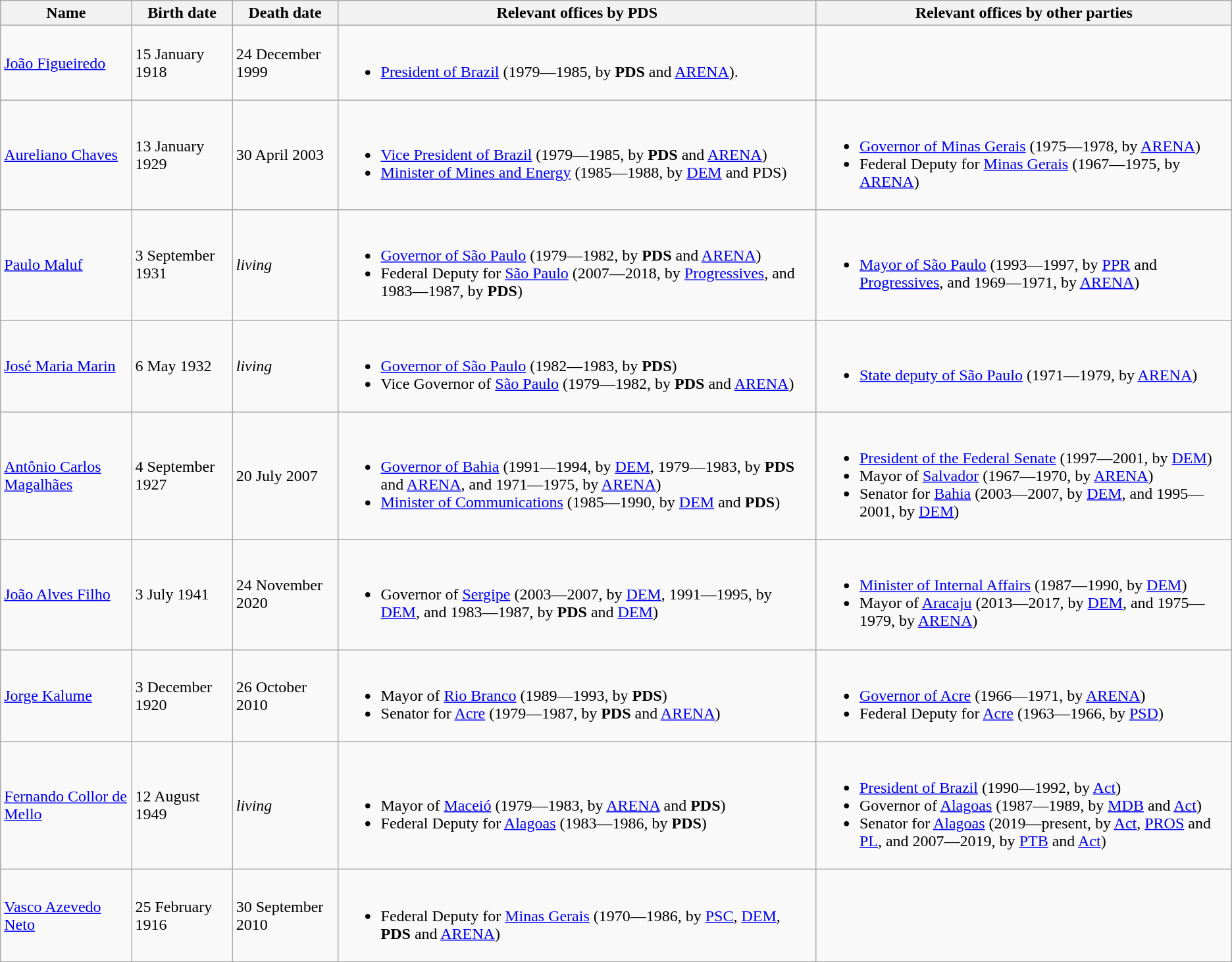<table class="wikitable">
<tr>
<th>Name</th>
<th>Birth date</th>
<th>Death date</th>
<th>Relevant offices by PDS</th>
<th>Relevant offices by other parties</th>
</tr>
<tr>
<td><a href='#'>João Figueiredo</a></td>
<td>15 January 1918</td>
<td>24 December 1999</td>
<td><br><ul><li><a href='#'>President of Brazil</a> (1979—1985, by <strong>PDS</strong> and <a href='#'>ARENA</a>).</li></ul></td>
<td></td>
</tr>
<tr>
<td><a href='#'>Aureliano Chaves</a></td>
<td>13 January 1929</td>
<td>30 April 2003</td>
<td><br><ul><li><a href='#'>Vice President of Brazil</a> (1979—1985, by <strong>PDS</strong> and <a href='#'>ARENA</a>)</li><li><a href='#'>Minister of Mines and Energy</a> (1985—1988, by <a href='#'>DEM</a> and PDS)</li></ul></td>
<td><br><ul><li><a href='#'>Governor of Minas Gerais</a> (1975—1978, by <a href='#'>ARENA</a>)</li><li>Federal Deputy for <a href='#'>Minas Gerais</a> (1967—1975, by <a href='#'>ARENA</a>)</li></ul></td>
</tr>
<tr>
<td><a href='#'>Paulo Maluf</a></td>
<td>3 September 1931</td>
<td><em>living</em></td>
<td><br><ul><li><a href='#'>Governor of São Paulo</a> (1979—1982, by <strong>PDS</strong> and <a href='#'>ARENA</a>)</li><li>Federal Deputy for <a href='#'>São Paulo</a> (2007—2018, by <a href='#'>Progressives</a>, and 1983—1987, by <strong>PDS</strong>)</li></ul></td>
<td><br><ul><li><a href='#'>Mayor of São Paulo</a> (1993—1997, by <a href='#'>PPR</a> and <a href='#'>Progressives</a>, and 1969—1971, by <a href='#'>ARENA</a>)</li></ul></td>
</tr>
<tr>
<td><a href='#'>José Maria Marin</a></td>
<td>6 May 1932</td>
<td><em>living</em></td>
<td><br><ul><li><a href='#'>Governor of São Paulo</a> (1982—1983, by <strong>PDS</strong>)</li><li>Vice Governor of <a href='#'>São Paulo</a> (1979—1982, by <strong>PDS</strong> and <a href='#'>ARENA</a>)</li></ul></td>
<td><br><ul><li><a href='#'>State deputy of São Paulo</a> (1971—1979, by <a href='#'>ARENA</a>)</li></ul></td>
</tr>
<tr>
<td><a href='#'>Antônio Carlos Magalhães</a></td>
<td>4 September 1927</td>
<td>20 July 2007</td>
<td><br><ul><li><a href='#'>Governor of Bahia</a> (1991—1994, by <a href='#'>DEM</a>, 1979—1983, by <strong>PDS</strong> and <a href='#'>ARENA</a>, and 1971—1975, by <a href='#'>ARENA</a>)</li><li><a href='#'>Minister of Communications</a> (1985—1990, by <a href='#'>DEM</a> and <strong>PDS</strong>)</li></ul></td>
<td><br><ul><li><a href='#'>President of the Federal Senate</a> (1997—2001, by <a href='#'>DEM</a>)</li><li>Mayor of <a href='#'>Salvador</a> (1967—1970, by <a href='#'>ARENA</a>)</li><li>Senator for <a href='#'>Bahia</a> (2003—2007, by <a href='#'>DEM</a>, and 1995—2001, by <a href='#'>DEM</a>)</li></ul></td>
</tr>
<tr>
<td><a href='#'>João Alves Filho</a></td>
<td>3 July 1941</td>
<td>24 November 2020</td>
<td><br><ul><li>Governor of <a href='#'>Sergipe</a> (2003—2007, by <a href='#'>DEM</a>, 1991—1995, by <a href='#'>DEM</a>, and 1983—1987, by <strong>PDS</strong> and <a href='#'>DEM</a>)</li></ul></td>
<td><br><ul><li><a href='#'>Minister of Internal Affairs</a> (1987—1990, by <a href='#'>DEM</a>)</li><li>Mayor of <a href='#'>Aracaju</a> (2013—2017, by <a href='#'>DEM</a>, and 1975—1979, by <a href='#'>ARENA</a>)</li></ul></td>
</tr>
<tr>
<td><a href='#'>Jorge Kalume</a></td>
<td>3 December 1920</td>
<td>26 October 2010</td>
<td><br><ul><li>Mayor of <a href='#'>Rio Branco</a> (1989—1993, by <strong>PDS</strong>)</li><li>Senator for <a href='#'>Acre</a> (1979—1987, by <strong>PDS</strong> and <a href='#'>ARENA</a>)</li></ul></td>
<td><br><ul><li><a href='#'>Governor of Acre</a> (1966—1971, by <a href='#'>ARENA</a>)</li><li>Federal Deputy for <a href='#'>Acre</a> (1963—1966, by <a href='#'>PSD</a>)</li></ul></td>
</tr>
<tr>
<td><a href='#'>Fernando Collor de Mello</a></td>
<td>12 August 1949</td>
<td><em>living</em></td>
<td><br><ul><li>Mayor of <a href='#'>Maceió</a> (1979—1983, by <a href='#'>ARENA</a> and <strong>PDS</strong>)</li><li>Federal Deputy for <a href='#'>Alagoas</a> (1983—1986, by <strong>PDS</strong>)</li></ul></td>
<td><br><ul><li><a href='#'>President of Brazil</a> (1990—1992, by <a href='#'>Act</a>)</li><li>Governor of <a href='#'>Alagoas</a> (1987—1989, by <a href='#'>MDB</a> and <a href='#'>Act</a>)</li><li>Senator for <a href='#'>Alagoas</a> (2019—present, by <a href='#'>Act</a>, <a href='#'>PROS</a> and <a href='#'>PL</a>, and 2007—2019, by <a href='#'>PTB</a> and <a href='#'>Act</a>)</li></ul></td>
</tr>
<tr>
<td><a href='#'>Vasco Azevedo Neto</a></td>
<td>25 February 1916</td>
<td>30 September 2010</td>
<td><br><ul><li>Federal Deputy for <a href='#'>Minas Gerais</a> (1970—1986, by <a href='#'>PSC</a>, <a href='#'>DEM</a>, <strong>PDS</strong> and <a href='#'>ARENA</a>)</li></ul></td>
<td></td>
</tr>
</table>
